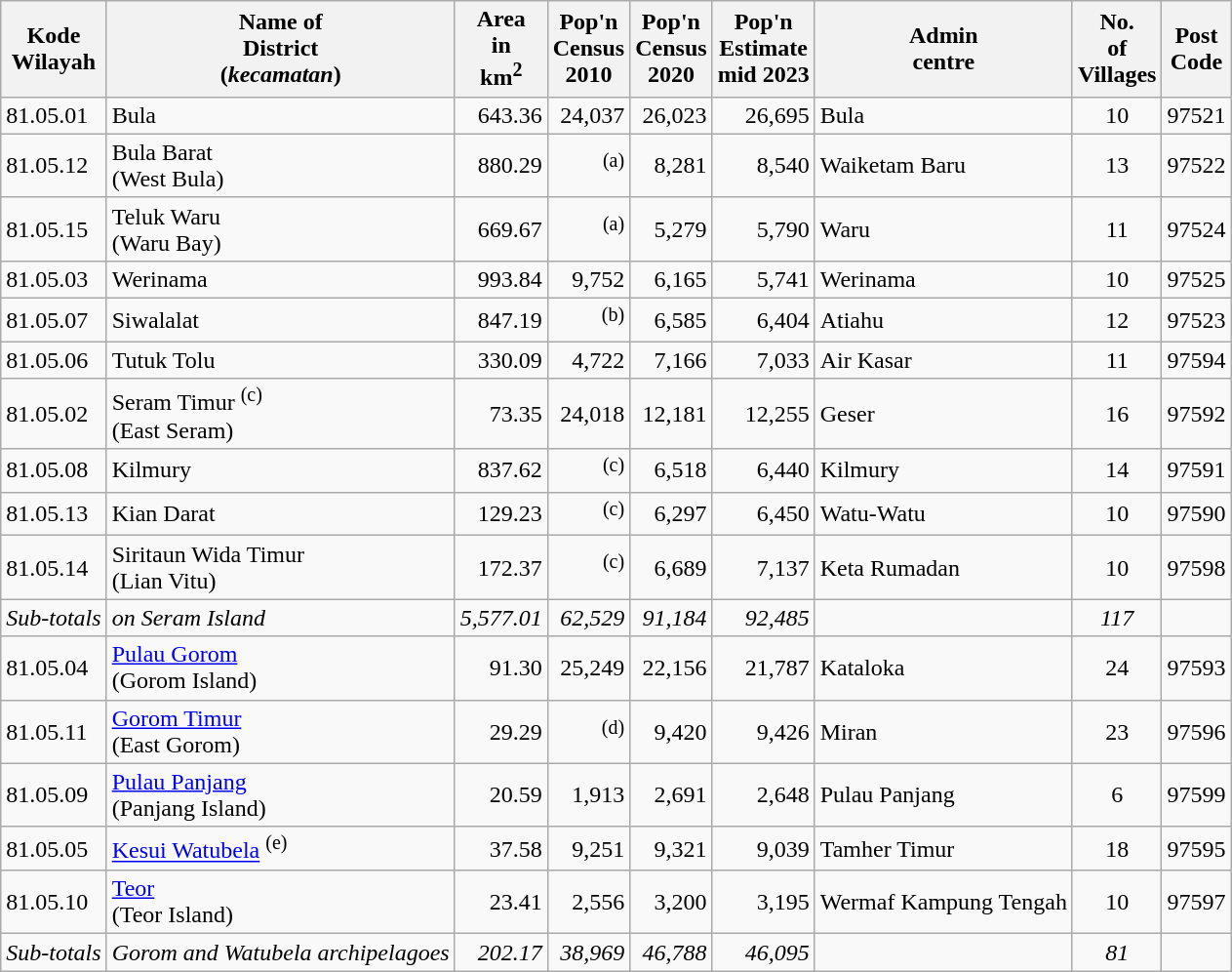<table class="sortable wikitable">
<tr>
<th>Kode <br>Wilayah</th>
<th>Name of<br>District<br>(<em>kecamatan</em>)</th>
<th>Area <br>in<br> km<sup>2</sup></th>
<th>Pop'n<br>Census<br>2010</th>
<th>Pop'n<br>Census<br>2020</th>
<th>Pop'n<br>Estimate<br>mid 2023</th>
<th>Admin<br>centre</th>
<th>No.<br> of<br>Villages</th>
<th>Post<br>Code</th>
</tr>
<tr>
<td>81.05.01</td>
<td>Bula</td>
<td align="right">643.36</td>
<td align="right">24,037</td>
<td align="right">26,023</td>
<td align="right">26,695</td>
<td>Bula</td>
<td align="center">10</td>
<td align="right">97521</td>
</tr>
<tr>
<td>81.05.12</td>
<td>Bula Barat <br> (West Bula)</td>
<td align="right">880.29</td>
<td align="right"><sup>(a)</sup></td>
<td align="right">8,281</td>
<td align="right">8,540</td>
<td>Waiketam Baru</td>
<td align="center">13</td>
<td align="right">97522</td>
</tr>
<tr>
<td>81.05.15</td>
<td>Teluk Waru <br>(Waru Bay)</td>
<td align="right">669.67</td>
<td align="right"><sup>(a)</sup></td>
<td align="right">5,279</td>
<td align="right">5,790</td>
<td>Waru</td>
<td align="center">11</td>
<td align="right">97524</td>
</tr>
<tr>
<td>81.05.03</td>
<td>Werinama</td>
<td align="right">993.84</td>
<td align="right">9,752</td>
<td align="right">6,165</td>
<td align="right">5,741</td>
<td>Werinama</td>
<td align="center">10</td>
<td align="right">97525</td>
</tr>
<tr>
<td>81.05.07</td>
<td>Siwalalat</td>
<td align="right">847.19</td>
<td align="right"><sup>(b)</sup></td>
<td align="right">6,585</td>
<td align="right">6,404</td>
<td>Atiahu</td>
<td align="center">12</td>
<td align="right">97523</td>
</tr>
<tr>
<td>81.05.06</td>
<td>Tutuk Tolu</td>
<td align="right">330.09</td>
<td align="right">4,722</td>
<td align="right">7,166</td>
<td align="right">7,033</td>
<td>Air Kasar</td>
<td align="center">11</td>
<td align="right">97594</td>
</tr>
<tr>
<td>81.05.02</td>
<td>Seram Timur <sup>(c)</sup> <br>(East Seram)</td>
<td align="right">73.35</td>
<td align="right">24,018</td>
<td align="right">12,181</td>
<td align="right">12,255</td>
<td>Geser</td>
<td align="center">16</td>
<td align="right">97592</td>
</tr>
<tr>
<td>81.05.08</td>
<td>Kilmury</td>
<td align="right">837.62</td>
<td align="right"><sup>(c)</sup></td>
<td align="right">6,518</td>
<td align="right">6,440</td>
<td>Kilmury</td>
<td align="center">14</td>
<td align="right">97591</td>
</tr>
<tr>
<td>81.05.13</td>
<td>Kian Darat</td>
<td align="right">129.23</td>
<td align="right"><sup>(c)</sup></td>
<td align="right">6,297</td>
<td align="right">6,450</td>
<td>Watu-Watu</td>
<td align="center">10</td>
<td align="right">97590</td>
</tr>
<tr>
<td>81.05.14</td>
<td>Siritaun Wida Timur <br>(Lian Vitu)</td>
<td align="right">172.37</td>
<td align="right"><sup>(c)</sup></td>
<td align="right">6,689</td>
<td align="right">7,137</td>
<td>Keta Rumadan</td>
<td align="center">10</td>
<td align="right">97598</td>
</tr>
<tr>
<td><em>Sub-totals</em></td>
<td><em>on Seram Island</em></td>
<td align="right"><em>5,577.01</em></td>
<td align="right"><em>62,529</em></td>
<td align="right"><em>91,184</em></td>
<td align="right"><em>92,485</em></td>
<td></td>
<td align="center"><em>117</em></td>
<td align="right"></td>
</tr>
<tr>
<td>81.05.04</td>
<td><a href='#'>Pulau Gorom</a> <br> (Gorom Island)</td>
<td align="right">91.30</td>
<td align="right">25,249</td>
<td align="right">22,156</td>
<td align="right">21,787</td>
<td>Kataloka</td>
<td align="center">24</td>
<td align="right">97593</td>
</tr>
<tr>
<td>81.05.11</td>
<td><a href='#'>Gorom Timur</a> <br> (East Gorom)</td>
<td align="right">29.29</td>
<td align="right"><sup>(d)</sup></td>
<td align="right">9,420</td>
<td align="right">9,426</td>
<td>Miran</td>
<td align="center">23</td>
<td align="right">97596</td>
</tr>
<tr>
<td>81.05.09</td>
<td><a href='#'>Pulau Panjang</a> <br> (Panjang Island)</td>
<td align="right">20.59</td>
<td align="right">1,913</td>
<td align="right">2,691</td>
<td align="right">2,648</td>
<td>Pulau Panjang</td>
<td align="center">6</td>
<td align="right">97599</td>
</tr>
<tr>
<td>81.05.05</td>
<td><a href='#'>Kesui Watubela</a> <sup>(e)</sup></td>
<td align="right">37.58</td>
<td align="right">9,251</td>
<td align="right">9,321</td>
<td align="right">9,039</td>
<td>Tamher Timur</td>
<td align="center">18</td>
<td align="right">97595</td>
</tr>
<tr>
<td>81.05.10</td>
<td><a href='#'>Teor</a> <br> (Teor Island)</td>
<td align="right">23.41</td>
<td align="right">2,556</td>
<td align="right">3,200</td>
<td align="right">3,195</td>
<td>Wermaf Kampung Tengah</td>
<td align="center">10</td>
<td align="right">97597</td>
</tr>
<tr>
<td><em>Sub-totals</em></td>
<td><em>Gorom and Watubela archipelagoes</em></td>
<td align="right"><em>202.17</em></td>
<td align="right"><em>38,969</em></td>
<td align="right"><em>46,788</em></td>
<td align="right"><em>46,095</em></td>
<td></td>
<td align="center"><em>81</em></td>
<td align="right"></td>
</tr>
</table>
